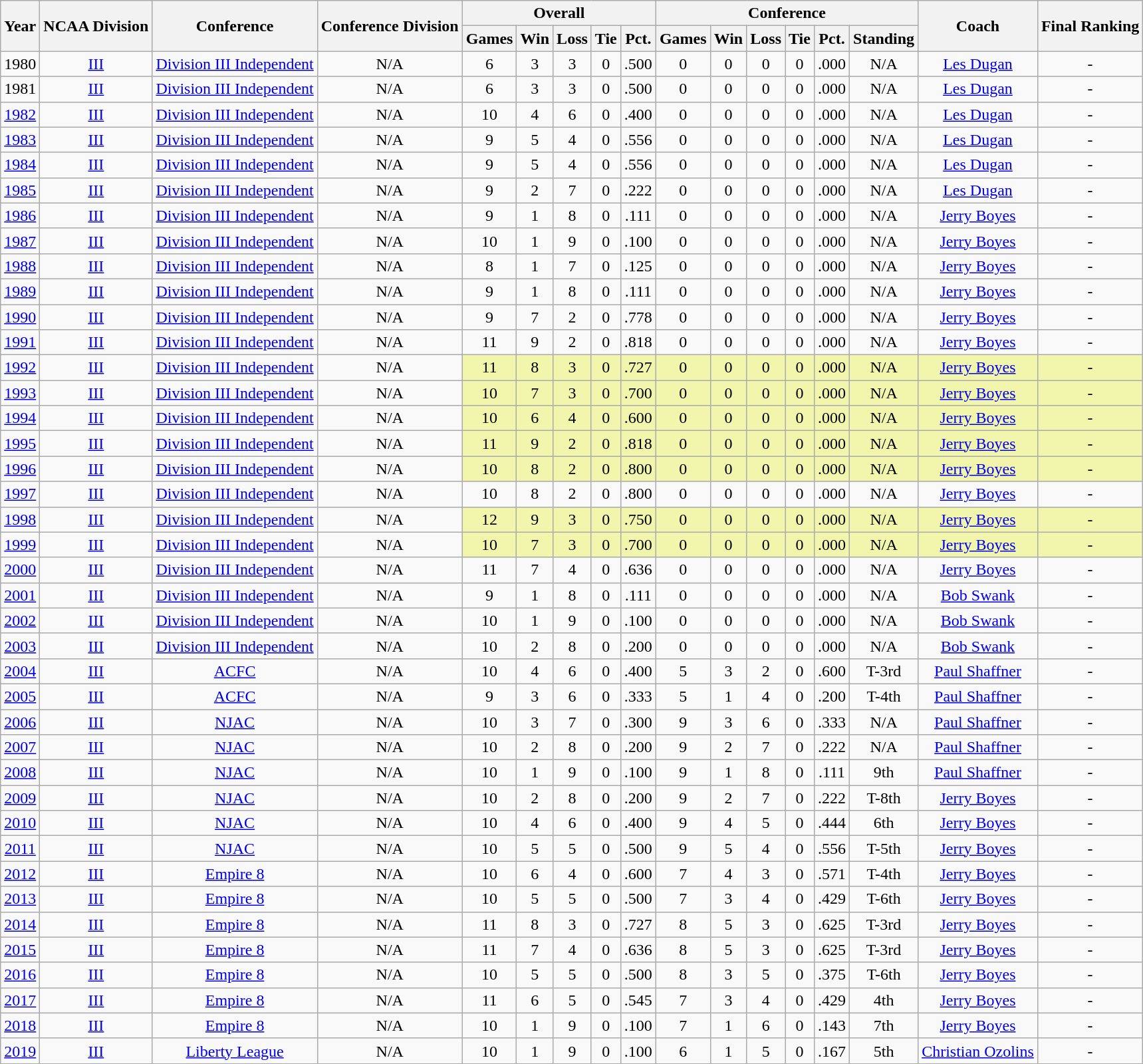<table class="wikitable" style="text-align: center;">
<tr>
<th rowspan=2>Year</th>
<th rowspan=2>NCAA Division</th>
<th rowspan=2>Conference</th>
<th rowspan=2>Conference Division</th>
<th colspan="5">Overall</th>
<th colspan="6">Conference</th>
<th rowspan=2>Coach</th>
<th rowspan=2>Final Ranking</th>
</tr>
<tr>
<th>Games</th>
<th>Win</th>
<th>Loss</th>
<th>Tie</th>
<th>Pct.</th>
<th>Games</th>
<th>Win</th>
<th>Loss</th>
<th>Tie</th>
<th>Pct.</th>
<th>Standing</th>
</tr>
<tr>
<td>1980</td>
<td><a href='#'>III</a></td>
<td><a href='#'>Division III Independent</a></td>
<td>N/A</td>
<td>6</td>
<td>3</td>
<td>3</td>
<td>0</td>
<td>.500</td>
<td>0</td>
<td>0</td>
<td>0</td>
<td>0</td>
<td>.000</td>
<td>N/A</td>
<td><a href='#'>Les Dugan</a></td>
<td>-</td>
</tr>
<tr>
<td>1981</td>
<td><a href='#'>III</a></td>
<td><a href='#'>Division III Independent</a></td>
<td>N/A</td>
<td>6</td>
<td>3</td>
<td>3</td>
<td>0</td>
<td>.500</td>
<td>0</td>
<td>0</td>
<td>0</td>
<td>0</td>
<td>.000</td>
<td>N/A</td>
<td><a href='#'>Les Dugan</a></td>
<td>-</td>
</tr>
<tr>
<td><a href='#'>1982</a></td>
<td><a href='#'>III</a></td>
<td><a href='#'>Division III Independent</a></td>
<td>N/A</td>
<td>10</td>
<td>4</td>
<td>6</td>
<td>0</td>
<td>.400</td>
<td>0</td>
<td>0</td>
<td>0</td>
<td>0</td>
<td>.000</td>
<td>N/A</td>
<td><a href='#'>Les Dugan</a></td>
<td>-</td>
</tr>
<tr>
<td><a href='#'>1983</a></td>
<td><a href='#'>III</a></td>
<td><a href='#'>Division III Independent</a></td>
<td>N/A</td>
<td>9</td>
<td>5</td>
<td>4</td>
<td>0</td>
<td>.556</td>
<td>0</td>
<td>0</td>
<td>0</td>
<td>0</td>
<td>.000</td>
<td>N/A</td>
<td><a href='#'>Les Dugan</a></td>
<td>-</td>
</tr>
<tr>
<td><a href='#'>1984</a></td>
<td><a href='#'>III</a></td>
<td><a href='#'>Division III Independent</a></td>
<td>N/A</td>
<td>9</td>
<td>5</td>
<td>4</td>
<td>0</td>
<td>.556</td>
<td>0</td>
<td>0</td>
<td>0</td>
<td>0</td>
<td>.000</td>
<td>N/A</td>
<td><a href='#'>Les Dugan</a></td>
<td>-</td>
</tr>
<tr>
<td><a href='#'>1985</a></td>
<td><a href='#'>III</a></td>
<td><a href='#'>Division III Independent</a></td>
<td>N/A</td>
<td>9</td>
<td>2</td>
<td>7</td>
<td>0</td>
<td>.222</td>
<td>0</td>
<td>0</td>
<td>0</td>
<td>0</td>
<td>.000</td>
<td>N/A</td>
<td><a href='#'>Les Dugan</a></td>
<td>-</td>
</tr>
<tr>
<td><a href='#'>1986</a></td>
<td><a href='#'>III</a></td>
<td><a href='#'>Division III Independent</a></td>
<td>N/A</td>
<td>9</td>
<td>1</td>
<td>8</td>
<td>0</td>
<td>.111</td>
<td>0</td>
<td>0</td>
<td>0</td>
<td>0</td>
<td>.000</td>
<td>N/A</td>
<td><a href='#'>Jerry Boyes</a></td>
<td>-</td>
</tr>
<tr>
<td><a href='#'>1987</a></td>
<td><a href='#'>III</a></td>
<td><a href='#'>Division III Independent</a></td>
<td>N/A</td>
<td>10</td>
<td>1</td>
<td>9</td>
<td>0</td>
<td>.100</td>
<td>0</td>
<td>0</td>
<td>0</td>
<td>0</td>
<td>.000</td>
<td>N/A</td>
<td><a href='#'>Jerry Boyes</a></td>
<td>-</td>
</tr>
<tr>
<td><a href='#'>1988</a></td>
<td><a href='#'>III</a></td>
<td><a href='#'>Division III Independent</a></td>
<td>N/A</td>
<td>8</td>
<td>1</td>
<td>7</td>
<td>0</td>
<td>.125</td>
<td>0</td>
<td>0</td>
<td>0</td>
<td>0</td>
<td>.000</td>
<td>N/A</td>
<td><a href='#'>Jerry Boyes</a></td>
<td>-</td>
</tr>
<tr>
<td><a href='#'>1989</a></td>
<td><a href='#'>III</a></td>
<td><a href='#'>Division III Independent</a></td>
<td>N/A</td>
<td>9</td>
<td>1</td>
<td>8</td>
<td>0</td>
<td>.111</td>
<td>0</td>
<td>0</td>
<td>0</td>
<td>0</td>
<td>.000</td>
<td>N/A</td>
<td><a href='#'>Jerry Boyes</a></td>
<td>-</td>
</tr>
<tr>
<td><a href='#'>1990</a></td>
<td><a href='#'>III</a></td>
<td><a href='#'>Division III Independent</a></td>
<td>N/A</td>
<td>9</td>
<td>7</td>
<td>2</td>
<td>0</td>
<td>.778</td>
<td>0</td>
<td>0</td>
<td>0</td>
<td>0</td>
<td>.000</td>
<td>N/A</td>
<td><a href='#'>Jerry Boyes</a></td>
<td>-</td>
</tr>
<tr>
<td><a href='#'>1991</a></td>
<td><a href='#'>III</a></td>
<td><a href='#'>Division III Independent</a></td>
<td>N/A</td>
<td>11</td>
<td>9</td>
<td>2</td>
<td>0</td>
<td>.818</td>
<td>0</td>
<td>0</td>
<td>0</td>
<td>0</td>
<td>.000</td>
<td>N/A</td>
<td><a href='#'>Jerry Boyes</a></td>
<td>-</td>
</tr>
<tr>
<td><a href='#'>1992</a></td>
<td><a href='#'>III</a></td>
<td><a href='#'>Division III Independent</a></td>
<td>N/A</td>
<td bgcolor="#F2F5AC">11</td>
<td bgcolor="#F2F5AC">8</td>
<td bgcolor="#F2F5AC">3</td>
<td bgcolor="#F2F5AC">0</td>
<td bgcolor="#F2F5AC">.727</td>
<td bgcolor="#F2F5AC">0</td>
<td bgcolor="#F2F5AC">0</td>
<td bgcolor="#F2F5AC">0</td>
<td bgcolor="#F2F5AC">0</td>
<td bgcolor="#F2F5AC">.000</td>
<td bgcolor="#F2F5AC">N/A</td>
<td bgcolor="#F2F5AC"><a href='#'>Jerry Boyes</a></td>
<td bgcolor="#F2F5AC">-</td>
</tr>
<tr>
<td><a href='#'>1993</a></td>
<td><a href='#'>III</a></td>
<td><a href='#'>Division III Independent</a></td>
<td>N/A</td>
<td bgcolor="#F2F5AC">10</td>
<td bgcolor="#F2F5AC">7</td>
<td bgcolor="#F2F5AC">3</td>
<td bgcolor="#F2F5AC">0</td>
<td bgcolor="#F2F5AC">.700</td>
<td bgcolor="#F2F5AC">0</td>
<td bgcolor="#F2F5AC">0</td>
<td bgcolor="#F2F5AC">0</td>
<td bgcolor="#F2F5AC">0</td>
<td bgcolor="#F2F5AC">.000</td>
<td bgcolor="#F2F5AC">N/A</td>
<td bgcolor="#F2F5AC"><a href='#'>Jerry Boyes</a></td>
<td bgcolor="#F2F5AC">-</td>
</tr>
<tr>
<td><a href='#'>1994</a></td>
<td><a href='#'>III</a></td>
<td><a href='#'>Division III Independent</a></td>
<td>N/A</td>
<td bgcolor="#F2F5AC">10</td>
<td bgcolor="#F2F5AC">6</td>
<td bgcolor="#F2F5AC">4</td>
<td bgcolor="#F2F5AC">0</td>
<td bgcolor="#F2F5AC">.600</td>
<td bgcolor="#F2F5AC">0</td>
<td bgcolor="#F2F5AC">0</td>
<td bgcolor="#F2F5AC">0</td>
<td bgcolor="#F2F5AC">0</td>
<td bgcolor="#F2F5AC">.000</td>
<td bgcolor="#F2F5AC">N/A</td>
<td bgcolor="#F2F5AC"><a href='#'>Jerry Boyes</a></td>
<td bgcolor="#F2F5AC">-</td>
</tr>
<tr>
<td><a href='#'>1995</a></td>
<td><a href='#'>III</a></td>
<td><a href='#'>Division III Independent</a></td>
<td>N/A</td>
<td bgcolor="#F2F5AC">11</td>
<td bgcolor="#F2F5AC">9</td>
<td bgcolor="#F2F5AC">2</td>
<td bgcolor="#F2F5AC">0</td>
<td bgcolor="#F2F5AC">.818</td>
<td bgcolor="#F2F5AC">0</td>
<td bgcolor="#F2F5AC">0</td>
<td bgcolor="#F2F5AC">0</td>
<td bgcolor="#F2F5AC">0</td>
<td bgcolor="#F2F5AC">.000</td>
<td bgcolor="#F2F5AC">N/A</td>
<td bgcolor="#F2F5AC"><a href='#'>Jerry Boyes</a></td>
<td bgcolor="#F2F5AC">-</td>
</tr>
<tr>
<td><a href='#'>1996</a></td>
<td><a href='#'>III</a></td>
<td><a href='#'>Division III Independent</a></td>
<td>N/A</td>
<td bgcolor="#F2F5AC">10</td>
<td bgcolor="#F2F5AC">8</td>
<td bgcolor="#F2F5AC">2</td>
<td bgcolor="#F2F5AC">0</td>
<td bgcolor="#F2F5AC">.800</td>
<td bgcolor="#F2F5AC">0</td>
<td bgcolor="#F2F5AC">0</td>
<td bgcolor="#F2F5AC">0</td>
<td bgcolor="#F2F5AC">0</td>
<td bgcolor="#F2F5AC">.000</td>
<td bgcolor="#F2F5AC">N/A</td>
<td bgcolor="#F2F5AC"><a href='#'>Jerry Boyes</a></td>
<td bgcolor="#F2F5AC">-</td>
</tr>
<tr>
<td><a href='#'>1997</a></td>
<td><a href='#'>III</a></td>
<td><a href='#'>Division III Independent</a></td>
<td>N/A</td>
<td>10</td>
<td>8</td>
<td>2</td>
<td>0</td>
<td>.800</td>
<td>0</td>
<td>0</td>
<td>0</td>
<td>0</td>
<td>.000</td>
<td>N/A</td>
<td><a href='#'>Jerry Boyes</a></td>
<td>-</td>
</tr>
<tr>
<td><a href='#'>1998</a></td>
<td><a href='#'>III</a></td>
<td><a href='#'>Division III Independent</a></td>
<td>N/A</td>
<td bgcolor="#F2F5AC">12</td>
<td bgcolor="#F2F5AC">9</td>
<td bgcolor="#F2F5AC">3</td>
<td bgcolor="#F2F5AC">0</td>
<td bgcolor="#F2F5AC">.750</td>
<td bgcolor="#F2F5AC">0</td>
<td bgcolor="#F2F5AC">0</td>
<td bgcolor="#F2F5AC">0</td>
<td bgcolor="#F2F5AC">0</td>
<td bgcolor="#F2F5AC">.000</td>
<td bgcolor="#F2F5AC">N/A</td>
<td bgcolor="#F2F5AC"><a href='#'>Jerry Boyes</a></td>
<td bgcolor="#F2F5AC">-</td>
</tr>
<tr>
<td><a href='#'>1999</a></td>
<td><a href='#'>III</a></td>
<td><a href='#'>Division III Independent</a></td>
<td>N/A</td>
<td bgcolor="#F2F5AC">10</td>
<td bgcolor="#F2F5AC">7</td>
<td bgcolor="#F2F5AC">3</td>
<td bgcolor="#F2F5AC">0</td>
<td bgcolor="#F2F5AC">.700</td>
<td bgcolor="#F2F5AC">0</td>
<td bgcolor="#F2F5AC">0</td>
<td bgcolor="#F2F5AC">0</td>
<td bgcolor="#F2F5AC">0</td>
<td bgcolor="#F2F5AC">.000</td>
<td bgcolor="#F2F5AC">N/A</td>
<td bgcolor="#F2F5AC"><a href='#'>Jerry Boyes</a></td>
<td bgcolor="#F2F5AC">-</td>
</tr>
<tr>
<td><a href='#'>2000</a></td>
<td><a href='#'>III</a></td>
<td><a href='#'>Division III Independent</a></td>
<td>N/A</td>
<td>11</td>
<td>7</td>
<td>4</td>
<td>0</td>
<td>.636</td>
<td>0</td>
<td>0</td>
<td>0</td>
<td>0</td>
<td>.000</td>
<td>N/A</td>
<td><a href='#'>Jerry Boyes</a></td>
<td>-</td>
</tr>
<tr>
<td><a href='#'>2001</a></td>
<td><a href='#'>III</a></td>
<td><a href='#'>Division III Independent</a></td>
<td>N/A</td>
<td>9</td>
<td>1</td>
<td>8</td>
<td>0</td>
<td>.111</td>
<td>0</td>
<td>0</td>
<td>0</td>
<td>0</td>
<td>.000</td>
<td>N/A</td>
<td><a href='#'>Bob Swank</a></td>
<td>-</td>
</tr>
<tr>
<td><a href='#'>2002</a></td>
<td><a href='#'>III</a></td>
<td><a href='#'>Division III Independent</a></td>
<td>N/A</td>
<td>10</td>
<td>1</td>
<td>9</td>
<td>0</td>
<td>.100</td>
<td>0</td>
<td>0</td>
<td>0</td>
<td>0</td>
<td>.000</td>
<td>N/A</td>
<td><a href='#'>Bob Swank</a></td>
<td>-</td>
</tr>
<tr>
<td><a href='#'>2003</a></td>
<td><a href='#'>III</a></td>
<td><a href='#'>Division III Independent</a></td>
<td>N/A</td>
<td>10</td>
<td>2</td>
<td>8</td>
<td>0</td>
<td>.200</td>
<td>0</td>
<td>0</td>
<td>0</td>
<td>0</td>
<td>.000</td>
<td>N/A</td>
<td><a href='#'>Bob Swank</a></td>
<td>-</td>
</tr>
<tr>
<td><a href='#'>2004</a></td>
<td><a href='#'>III</a></td>
<td><a href='#'>ACFC</a></td>
<td>N/A</td>
<td>10</td>
<td>4</td>
<td>6</td>
<td>0</td>
<td>.400</td>
<td>5</td>
<td>3</td>
<td>2</td>
<td>0</td>
<td>.600</td>
<td>T-3rd</td>
<td><a href='#'>Paul Shaffner</a></td>
<td>-</td>
</tr>
<tr>
<td><a href='#'>2005</a></td>
<td><a href='#'>III</a></td>
<td><a href='#'>ACFC</a></td>
<td>N/A</td>
<td>9</td>
<td>3</td>
<td>6</td>
<td>0</td>
<td>.333</td>
<td>5</td>
<td>1</td>
<td>4</td>
<td>0</td>
<td>.200</td>
<td>T-4th</td>
<td><a href='#'>Paul Shaffner</a></td>
<td>-</td>
</tr>
<tr>
<td><a href='#'>2006</a></td>
<td><a href='#'>III</a></td>
<td><a href='#'>NJAC</a></td>
<td>N/A</td>
<td>10</td>
<td>3</td>
<td>7</td>
<td>0</td>
<td>.300</td>
<td>9</td>
<td>3</td>
<td>6</td>
<td>0</td>
<td>.333</td>
<td>N/A</td>
<td><a href='#'>Paul Shaffner</a></td>
<td>-</td>
</tr>
<tr>
<td><a href='#'>2007</a></td>
<td><a href='#'>III</a></td>
<td><a href='#'>NJAC</a></td>
<td>N/A</td>
<td>10</td>
<td>2</td>
<td>8</td>
<td>0</td>
<td>.200</td>
<td>9</td>
<td>2</td>
<td>7</td>
<td>0</td>
<td>.222</td>
<td>N/A</td>
<td><a href='#'>Paul Shaffner</a></td>
<td>-</td>
</tr>
<tr>
<td><a href='#'>2008</a></td>
<td><a href='#'>III</a></td>
<td><a href='#'>NJAC</a></td>
<td>N/A</td>
<td>10</td>
<td>1</td>
<td>9</td>
<td>0</td>
<td>.100</td>
<td>9</td>
<td>1</td>
<td>8</td>
<td>0</td>
<td>.111</td>
<td>9th</td>
<td><a href='#'>Paul Shaffner</a></td>
<td>-</td>
</tr>
<tr>
<td><a href='#'>2009</a></td>
<td><a href='#'>III</a></td>
<td><a href='#'>NJAC</a></td>
<td>N/A</td>
<td>10</td>
<td>2</td>
<td>8</td>
<td>0</td>
<td>.200</td>
<td>9</td>
<td>2</td>
<td>7</td>
<td>0</td>
<td>.222</td>
<td>T-8th</td>
<td><a href='#'>Jerry Boyes</a></td>
<td>-</td>
</tr>
<tr>
<td><a href='#'>2010</a></td>
<td><a href='#'>III</a></td>
<td><a href='#'>NJAC</a></td>
<td>N/A</td>
<td>10</td>
<td>4</td>
<td>6</td>
<td>0</td>
<td>.400</td>
<td>9</td>
<td>4</td>
<td>5</td>
<td>0</td>
<td>.444</td>
<td>6th</td>
<td><a href='#'>Jerry Boyes</a></td>
<td>-</td>
</tr>
<tr>
<td><a href='#'>2011</a></td>
<td><a href='#'>III</a></td>
<td><a href='#'>NJAC</a></td>
<td>N/A</td>
<td>10</td>
<td>5</td>
<td>5</td>
<td>0</td>
<td>.500</td>
<td>9</td>
<td>5</td>
<td>4</td>
<td>0</td>
<td>.556</td>
<td>T-5th</td>
<td><a href='#'>Jerry Boyes</a></td>
<td>-</td>
</tr>
<tr>
<td><a href='#'>2012</a></td>
<td><a href='#'>III</a></td>
<td><a href='#'>Empire 8</a></td>
<td>N/A</td>
<td>10</td>
<td>6</td>
<td>4</td>
<td>0</td>
<td>.600</td>
<td>7</td>
<td>4</td>
<td>3</td>
<td>0</td>
<td>.571</td>
<td>T-4th</td>
<td><a href='#'>Jerry Boyes</a></td>
<td>-</td>
</tr>
<tr>
<td><a href='#'>2013</a></td>
<td><a href='#'>III</a></td>
<td><a href='#'>Empire 8</a></td>
<td>N/A</td>
<td>10</td>
<td>5</td>
<td>5</td>
<td>0</td>
<td>.500</td>
<td>7</td>
<td>3</td>
<td>4</td>
<td>0</td>
<td>.429</td>
<td>T-6th</td>
<td><a href='#'>Jerry Boyes</a></td>
<td>-</td>
</tr>
<tr>
<td><a href='#'>2014</a></td>
<td><a href='#'>III</a></td>
<td><a href='#'>Empire 8</a></td>
<td>N/A</td>
<td>11</td>
<td>8</td>
<td>3</td>
<td>0</td>
<td>.727</td>
<td>8</td>
<td>5</td>
<td>3</td>
<td>0</td>
<td>.625</td>
<td>T-3rd</td>
<td><a href='#'>Jerry Boyes</a></td>
<td>-</td>
</tr>
<tr>
<td><a href='#'>2015</a></td>
<td><a href='#'>III</a></td>
<td><a href='#'>Empire 8</a></td>
<td>N/A</td>
<td>11</td>
<td>7</td>
<td>4</td>
<td>0</td>
<td>.636</td>
<td>8</td>
<td>5</td>
<td>3</td>
<td>0</td>
<td>.625</td>
<td>T-3rd</td>
<td><a href='#'>Jerry Boyes</a></td>
<td>-</td>
</tr>
<tr>
<td><a href='#'>2016</a></td>
<td><a href='#'>III</a></td>
<td><a href='#'>Empire 8</a></td>
<td>N/A</td>
<td>10</td>
<td>5</td>
<td>5</td>
<td>0</td>
<td>.500</td>
<td>8</td>
<td>3</td>
<td>5</td>
<td>0</td>
<td>.375</td>
<td>T-6th</td>
<td><a href='#'>Jerry Boyes</a></td>
<td>-</td>
</tr>
<tr>
<td><a href='#'>2017</a></td>
<td><a href='#'>III</a></td>
<td><a href='#'>Empire 8</a></td>
<td>N/A</td>
<td>11</td>
<td>6</td>
<td>5</td>
<td>0</td>
<td>.545</td>
<td>7</td>
<td>3</td>
<td>4</td>
<td>0</td>
<td>.429</td>
<td>4th</td>
<td><a href='#'>Jerry Boyes</a></td>
<td>-</td>
</tr>
<tr>
<td><a href='#'>2018</a></td>
<td><a href='#'>III</a></td>
<td><a href='#'>Empire 8</a></td>
<td>N/A</td>
<td>10</td>
<td>1</td>
<td>9</td>
<td>0</td>
<td>.100</td>
<td>7</td>
<td>1</td>
<td>6</td>
<td>0</td>
<td>.143</td>
<td>7th</td>
<td><a href='#'>Jerry Boyes</a></td>
<td>-</td>
</tr>
<tr>
<td><a href='#'>2019</a></td>
<td><a href='#'>III</a></td>
<td><a href='#'>Liberty League</a></td>
<td>N/A</td>
<td>10</td>
<td>1</td>
<td>9</td>
<td>0</td>
<td>.100</td>
<td>6</td>
<td>1</td>
<td>5</td>
<td>0</td>
<td>.167</td>
<td>5th</td>
<td><a href='#'>Christian Ozolins</a></td>
<td>-<br></td>
</tr>
</table>
